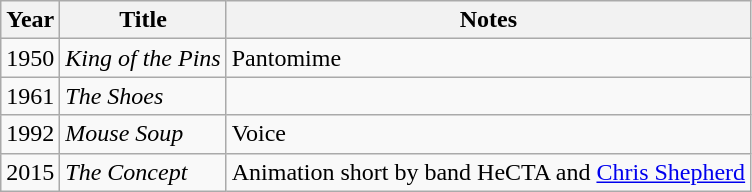<table class="wikitable sortable">
<tr>
<th>Year</th>
<th>Title</th>
<th>Notes</th>
</tr>
<tr>
<td>1950</td>
<td><em>King of the Pins</em></td>
<td>Pantomime</td>
</tr>
<tr>
<td>1961</td>
<td><em>The Shoes</em></td>
<td></td>
</tr>
<tr>
<td>1992</td>
<td><em>Mouse Soup</em></td>
<td>Voice</td>
</tr>
<tr>
<td>2015</td>
<td><em>The Concept</em></td>
<td>Animation short by band HeCTA and <a href='#'>Chris Shepherd</a></td>
</tr>
</table>
